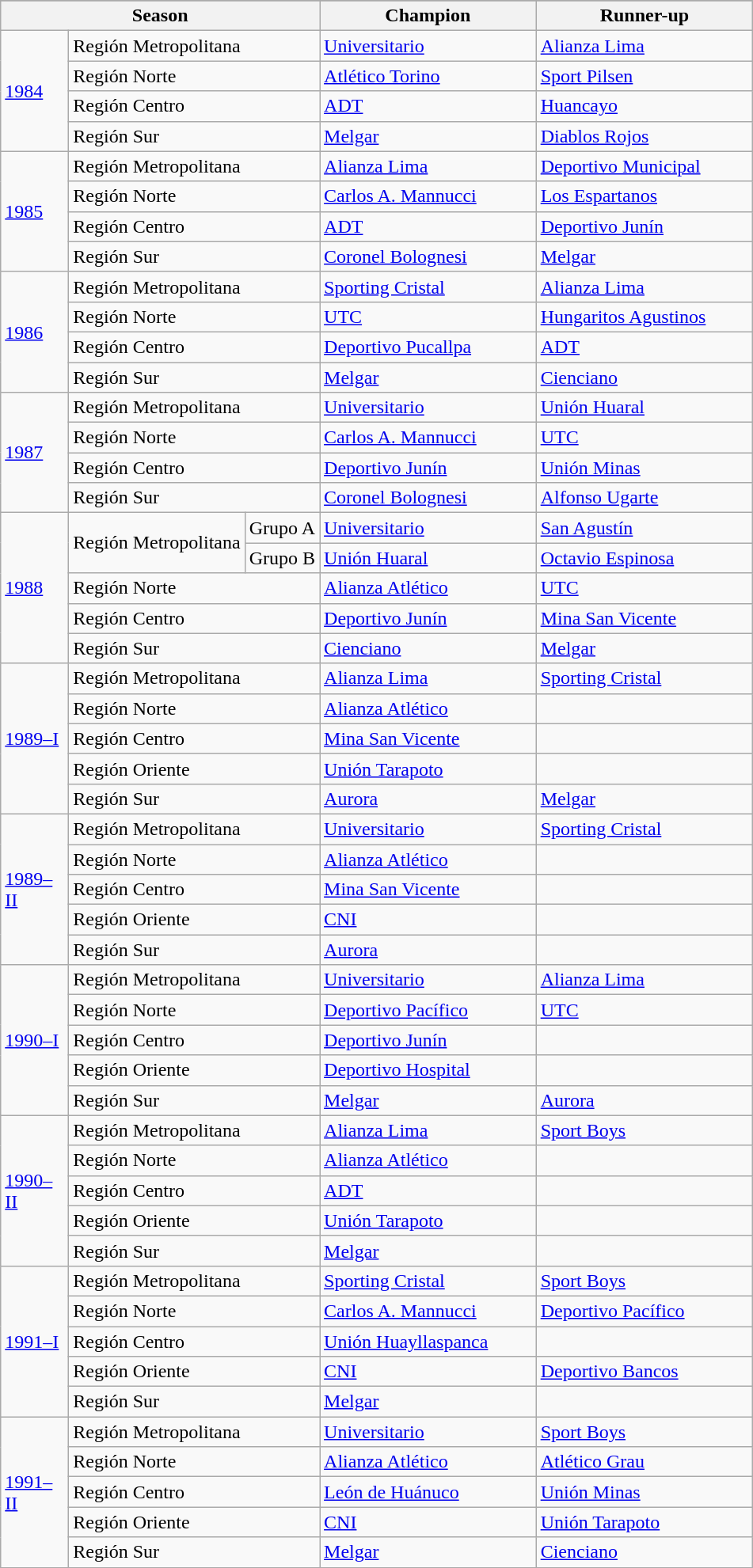<table class="wikitable sortable">
<tr>
</tr>
<tr>
<th width="200" colspan="3">Season</th>
<th width="175">Champion</th>
<th width="175">Runner-up</th>
</tr>
<tr>
<td rowspan=4 width=50><a href='#'>1984</a></td>
<td colspan="2">Región Metropolitana</td>
<td><a href='#'>Universitario</a></td>
<td><a href='#'>Alianza Lima</a></td>
</tr>
<tr>
<td colspan="2">Región Norte</td>
<td><a href='#'>Atlético Torino</a></td>
<td><a href='#'>Sport Pilsen</a></td>
</tr>
<tr>
<td colspan="2">Región Centro</td>
<td><a href='#'>ADT</a></td>
<td><a href='#'>Huancayo</a></td>
</tr>
<tr>
<td colspan="2">Región Sur</td>
<td><a href='#'>Melgar</a></td>
<td><a href='#'>Diablos Rojos</a></td>
</tr>
<tr>
<td rowspan=4 width=50><a href='#'>1985</a></td>
<td colspan="2">Región Metropolitana</td>
<td><a href='#'>Alianza Lima</a></td>
<td><a href='#'>Deportivo Municipal</a></td>
</tr>
<tr>
<td colspan="2">Región Norte</td>
<td><a href='#'>Carlos A. Mannucci</a></td>
<td><a href='#'>Los Espartanos</a></td>
</tr>
<tr>
<td colspan="2">Región Centro</td>
<td><a href='#'>ADT</a></td>
<td><a href='#'>Deportivo Junín</a></td>
</tr>
<tr>
<td colspan="2">Región Sur</td>
<td><a href='#'>Coronel Bolognesi</a></td>
<td><a href='#'>Melgar</a></td>
</tr>
<tr>
<td rowspan=4 width=50><a href='#'>1986</a></td>
<td colspan="2">Región Metropolitana</td>
<td><a href='#'>Sporting Cristal</a></td>
<td><a href='#'>Alianza Lima</a></td>
</tr>
<tr>
<td colspan="2">Región Norte</td>
<td><a href='#'>UTC</a></td>
<td><a href='#'>Hungaritos Agustinos</a></td>
</tr>
<tr>
<td colspan="2">Región Centro</td>
<td><a href='#'>Deportivo Pucallpa</a></td>
<td><a href='#'>ADT</a></td>
</tr>
<tr>
<td colspan="2">Región Sur</td>
<td><a href='#'>Melgar</a></td>
<td><a href='#'>Cienciano</a></td>
</tr>
<tr>
<td rowspan=4 width=50><a href='#'>1987</a></td>
<td colspan="2">Región Metropolitana</td>
<td><a href='#'>Universitario</a></td>
<td><a href='#'>Unión Huaral</a></td>
</tr>
<tr>
<td colspan="2">Región Norte</td>
<td><a href='#'>Carlos A. Mannucci</a></td>
<td><a href='#'>UTC</a></td>
</tr>
<tr>
<td colspan="2">Región Centro</td>
<td><a href='#'>Deportivo Junín</a></td>
<td><a href='#'>Unión Minas</a></td>
</tr>
<tr>
<td colspan="2">Región Sur</td>
<td><a href='#'>Coronel Bolognesi</a></td>
<td><a href='#'>Alfonso Ugarte</a></td>
</tr>
<tr>
<td rowspan=5 width=50><a href='#'>1988</a></td>
<td rowspan=2>Región Metropolitana</td>
<td>Grupo A</td>
<td><a href='#'>Universitario</a></td>
<td><a href='#'>San Agustín</a></td>
</tr>
<tr>
<td>Grupo B</td>
<td><a href='#'>Unión Huaral</a></td>
<td><a href='#'>Octavio Espinosa</a></td>
</tr>
<tr>
<td colspan="2">Región Norte</td>
<td><a href='#'>Alianza Atlético</a></td>
<td><a href='#'>UTC</a></td>
</tr>
<tr>
<td colspan="2">Región Centro</td>
<td><a href='#'>Deportivo Junín</a></td>
<td><a href='#'>Mina San Vicente</a></td>
</tr>
<tr>
<td colspan="2">Región Sur</td>
<td><a href='#'>Cienciano</a></td>
<td><a href='#'>Melgar</a></td>
</tr>
<tr>
<td rowspan=5 width=50><a href='#'>1989–I</a></td>
<td colspan="2">Región Metropolitana</td>
<td><a href='#'>Alianza Lima</a></td>
<td><a href='#'>Sporting Cristal</a></td>
</tr>
<tr>
<td colspan="2">Región Norte</td>
<td><a href='#'>Alianza Atlético</a></td>
<td></td>
</tr>
<tr>
<td colspan="2">Región Centro</td>
<td><a href='#'>Mina San Vicente</a></td>
<td></td>
</tr>
<tr>
<td colspan="2">Región Oriente</td>
<td><a href='#'>Unión Tarapoto</a></td>
<td></td>
</tr>
<tr>
<td colspan="2">Región Sur</td>
<td><a href='#'>Aurora</a></td>
<td><a href='#'>Melgar</a></td>
</tr>
<tr>
<td rowspan=5 width=50><a href='#'>1989–II</a></td>
<td colspan="2">Región Metropolitana</td>
<td><a href='#'>Universitario</a></td>
<td><a href='#'>Sporting Cristal</a></td>
</tr>
<tr>
<td colspan="2">Región Norte</td>
<td><a href='#'>Alianza Atlético</a></td>
<td></td>
</tr>
<tr>
<td colspan="2">Región Centro</td>
<td><a href='#'>Mina San Vicente</a></td>
<td></td>
</tr>
<tr>
<td colspan="2">Región Oriente</td>
<td><a href='#'>CNI</a></td>
<td></td>
</tr>
<tr>
<td colspan="2">Región Sur</td>
<td><a href='#'>Aurora</a></td>
<td></td>
</tr>
<tr>
<td rowspan=5 width=50><a href='#'>1990–I</a></td>
<td colspan="2">Región Metropolitana</td>
<td><a href='#'>Universitario</a></td>
<td><a href='#'>Alianza Lima</a></td>
</tr>
<tr>
<td colspan="2">Región Norte</td>
<td><a href='#'>Deportivo Pacífico</a></td>
<td><a href='#'>UTC</a></td>
</tr>
<tr>
<td colspan="2">Región Centro</td>
<td><a href='#'>Deportivo Junín</a></td>
<td></td>
</tr>
<tr>
<td colspan="2">Región Oriente</td>
<td><a href='#'>Deportivo Hospital</a></td>
<td></td>
</tr>
<tr>
<td colspan="2">Región Sur</td>
<td><a href='#'>Melgar</a></td>
<td><a href='#'>Aurora</a></td>
</tr>
<tr>
<td rowspan=5 width=50><a href='#'>1990–II</a></td>
<td colspan="2">Región Metropolitana</td>
<td><a href='#'>Alianza Lima</a></td>
<td><a href='#'>Sport Boys</a></td>
</tr>
<tr>
<td colspan="2">Región Norte</td>
<td><a href='#'>Alianza Atlético</a></td>
<td></td>
</tr>
<tr>
<td colspan="2">Región Centro</td>
<td><a href='#'>ADT</a></td>
<td></td>
</tr>
<tr>
<td colspan="2">Región Oriente</td>
<td><a href='#'>Unión Tarapoto</a></td>
<td></td>
</tr>
<tr>
<td colspan="2">Región Sur</td>
<td><a href='#'>Melgar</a></td>
<td></td>
</tr>
<tr>
<td rowspan=5 width=50><a href='#'>1991–I</a></td>
<td colspan="2">Región Metropolitana</td>
<td><a href='#'>Sporting Cristal</a></td>
<td><a href='#'>Sport Boys</a></td>
</tr>
<tr>
<td colspan="2">Región Norte</td>
<td><a href='#'>Carlos A. Mannucci</a></td>
<td><a href='#'>Deportivo Pacífico</a></td>
</tr>
<tr>
<td colspan="2">Región Centro</td>
<td><a href='#'>Unión Huayllaspanca</a></td>
<td></td>
</tr>
<tr>
<td colspan="2">Región Oriente</td>
<td><a href='#'>CNI</a></td>
<td><a href='#'>Deportivo Bancos</a></td>
</tr>
<tr>
<td colspan="2">Región Sur</td>
<td><a href='#'>Melgar</a></td>
<td></td>
</tr>
<tr>
<td rowspan=5 width=50><a href='#'>1991–II</a></td>
<td colspan="2">Región Metropolitana</td>
<td><a href='#'>Universitario</a></td>
<td><a href='#'>Sport Boys</a></td>
</tr>
<tr>
<td colspan="2">Región Norte</td>
<td><a href='#'>Alianza Atlético</a></td>
<td><a href='#'>Atlético Grau</a></td>
</tr>
<tr>
<td colspan="2">Región Centro</td>
<td><a href='#'>León de Huánuco</a></td>
<td><a href='#'>Unión Minas</a></td>
</tr>
<tr>
<td colspan="2">Región Oriente</td>
<td><a href='#'>CNI</a></td>
<td><a href='#'>Unión Tarapoto</a></td>
</tr>
<tr>
<td colspan="2">Región Sur</td>
<td><a href='#'>Melgar</a></td>
<td><a href='#'>Cienciano</a></td>
</tr>
<tr>
</tr>
</table>
